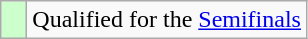<table class="wikitable" style="text-align:left;">
<tr>
<td width=10px bgcolor=#ccffcc></td>
<td>Qualified for the <a href='#'>Semifinals</a></td>
</tr>
</table>
